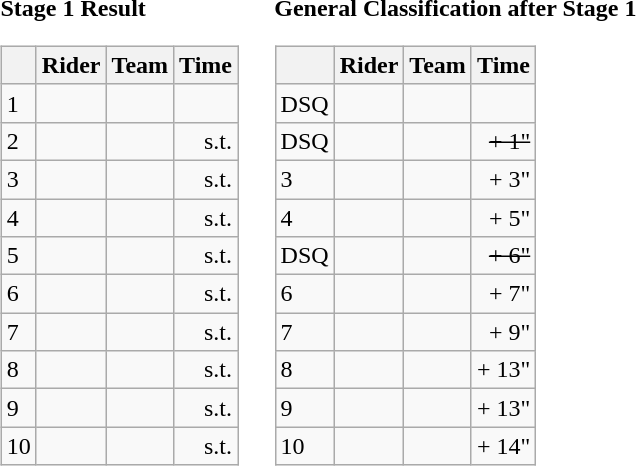<table>
<tr>
<td><strong>Stage 1 Result</strong><br><table class="wikitable">
<tr>
<th></th>
<th>Rider</th>
<th>Team</th>
<th>Time</th>
</tr>
<tr>
<td>1</td>
<td></td>
<td></td>
<td align="right"></td>
</tr>
<tr>
<td>2</td>
<td> </td>
<td></td>
<td align="right">s.t.</td>
</tr>
<tr>
<td>3</td>
<td></td>
<td></td>
<td align="right">s.t.</td>
</tr>
<tr>
<td>4</td>
<td></td>
<td></td>
<td align="right">s.t.</td>
</tr>
<tr>
<td>5</td>
<td></td>
<td></td>
<td align="right">s.t.</td>
</tr>
<tr>
<td>6</td>
<td></td>
<td></td>
<td align="right">s.t.</td>
</tr>
<tr>
<td>7</td>
<td></td>
<td></td>
<td align="right">s.t.</td>
</tr>
<tr>
<td>8</td>
<td></td>
<td></td>
<td align="right">s.t.</td>
</tr>
<tr>
<td>9</td>
<td></td>
<td></td>
<td align="right">s.t.</td>
</tr>
<tr>
<td>10</td>
<td></td>
<td></td>
<td align="right">s.t.</td>
</tr>
</table>
</td>
<td></td>
<td><strong>General Classification after Stage 1</strong><br><table class="wikitable">
<tr>
<th></th>
<th>Rider</th>
<th>Team</th>
<th>Time</th>
</tr>
<tr>
<td>DSQ</td>
<td><s></s> </td>
<td><s></s></td>
<td align="right"><s></s></td>
</tr>
<tr>
<td>DSQ</td>
<td><s></s></td>
<td><s></s></td>
<td align="right"><s>+ 1"</s></td>
</tr>
<tr>
<td>3</td>
<td></td>
<td></td>
<td align="right">+ 3"</td>
</tr>
<tr>
<td>4</td>
<td> </td>
<td></td>
<td align="right">+ 5"</td>
</tr>
<tr>
<td>DSQ</td>
<td><s></s></td>
<td><s></s></td>
<td align="right"><s>+ 6"</s></td>
</tr>
<tr>
<td>6</td>
<td> </td>
<td></td>
<td align="right">+ 7"</td>
</tr>
<tr>
<td>7</td>
<td></td>
<td></td>
<td align="right">+ 9"</td>
</tr>
<tr>
<td>8</td>
<td></td>
<td></td>
<td align="right">+ 13"</td>
</tr>
<tr>
<td>9</td>
<td></td>
<td></td>
<td align="right">+ 13"</td>
</tr>
<tr>
<td>10</td>
<td></td>
<td></td>
<td align="right">+ 14"</td>
</tr>
</table>
</td>
</tr>
</table>
